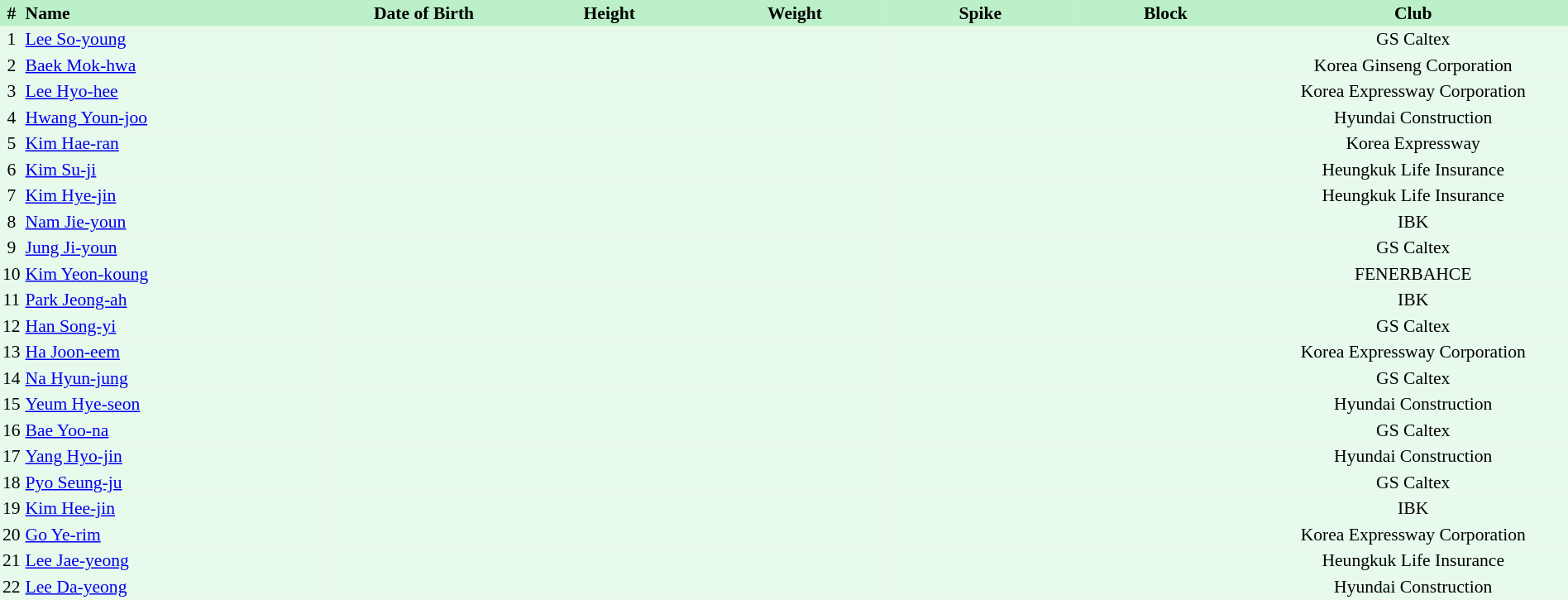<table border=0 cellpadding=2 cellspacing=0 bgcolor=#FFECCE style="text-align:center; font-size:90%; width:100%">
<tr bgcolor=#BBF0C9>
<th>#</th>
<th align=left width=20%>Name</th>
<th width=12%>Date of Birth</th>
<th width=12%>Height</th>
<th width=12%>Weight</th>
<th width=12%>Spike</th>
<th width=12%>Block</th>
<th width=20%>Club</th>
</tr>
<tr bgcolor=#E7FAEC>
<td>1</td>
<td align=left><a href='#'>Lee So-young</a></td>
<td align=right></td>
<td></td>
<td></td>
<td></td>
<td></td>
<td>GS Caltex</td>
</tr>
<tr bgcolor=#E7FAEC>
<td>2</td>
<td align=left><a href='#'>Baek Mok-hwa</a></td>
<td align=right></td>
<td></td>
<td></td>
<td></td>
<td></td>
<td>Korea Ginseng Corporation</td>
</tr>
<tr bgcolor=#E7FAEC>
<td>3</td>
<td align=left><a href='#'>Lee Hyo-hee</a></td>
<td align=right></td>
<td></td>
<td></td>
<td></td>
<td></td>
<td>Korea Expressway Corporation</td>
</tr>
<tr bgcolor=#E7FAEC>
<td>4</td>
<td align=left><a href='#'>Hwang Youn-joo</a></td>
<td align=right></td>
<td></td>
<td></td>
<td></td>
<td></td>
<td>Hyundai Construction</td>
</tr>
<tr bgcolor=#E7FAEC>
<td>5</td>
<td align=left><a href='#'>Kim Hae-ran</a></td>
<td align=right></td>
<td></td>
<td></td>
<td></td>
<td></td>
<td>Korea Expressway</td>
</tr>
<tr bgcolor=#E7FAEC>
<td>6</td>
<td align=left><a href='#'>Kim Su-ji</a></td>
<td align=right></td>
<td></td>
<td></td>
<td></td>
<td></td>
<td>Heungkuk Life Insurance</td>
</tr>
<tr bgcolor=#E7FAEC>
<td>7</td>
<td align=left><a href='#'>Kim Hye-jin</a></td>
<td align=right></td>
<td></td>
<td></td>
<td></td>
<td></td>
<td>Heungkuk Life Insurance</td>
</tr>
<tr bgcolor=#E7FAEC>
<td>8</td>
<td align=left><a href='#'>Nam Jie-youn</a></td>
<td align=right></td>
<td></td>
<td></td>
<td></td>
<td></td>
<td>IBK</td>
</tr>
<tr bgcolor=#E7FAEC>
<td>9</td>
<td align=left><a href='#'>Jung Ji-youn</a></td>
<td align=right></td>
<td></td>
<td></td>
<td></td>
<td></td>
<td>GS Caltex</td>
</tr>
<tr bgcolor=#E7FAEC>
<td>10</td>
<td align=left><a href='#'>Kim Yeon-koung</a></td>
<td align=right></td>
<td></td>
<td></td>
<td></td>
<td></td>
<td>FENERBAHCE</td>
</tr>
<tr bgcolor=#E7FAEC>
<td>11</td>
<td align=left><a href='#'>Park Jeong-ah</a></td>
<td align=right></td>
<td></td>
<td></td>
<td></td>
<td></td>
<td>IBK</td>
</tr>
<tr bgcolor=#E7FAEC>
<td>12</td>
<td align=left><a href='#'>Han Song-yi</a></td>
<td align=right></td>
<td></td>
<td></td>
<td></td>
<td></td>
<td>GS Caltex</td>
</tr>
<tr bgcolor=#E7FAEC>
<td>13</td>
<td align=left><a href='#'>Ha Joon-eem</a></td>
<td align=right></td>
<td></td>
<td></td>
<td></td>
<td></td>
<td>Korea Expressway Corporation</td>
</tr>
<tr bgcolor=#E7FAEC>
<td>14</td>
<td align=left><a href='#'>Na Hyun-jung</a></td>
<td align=right></td>
<td></td>
<td></td>
<td></td>
<td></td>
<td>GS Caltex</td>
</tr>
<tr bgcolor=#E7FAEC>
<td>15</td>
<td align=left><a href='#'>Yeum Hye-seon</a></td>
<td align=right></td>
<td></td>
<td></td>
<td></td>
<td></td>
<td>Hyundai Construction</td>
</tr>
<tr bgcolor=#E7FAEC>
<td>16</td>
<td align=left><a href='#'>Bae Yoo-na</a></td>
<td align=right></td>
<td></td>
<td></td>
<td></td>
<td></td>
<td>GS Caltex</td>
</tr>
<tr bgcolor=#E7FAEC>
<td>17</td>
<td align=left><a href='#'>Yang Hyo-jin</a></td>
<td align=right></td>
<td></td>
<td></td>
<td></td>
<td></td>
<td>Hyundai Construction</td>
</tr>
<tr bgcolor=#E7FAEC>
<td>18</td>
<td align=left><a href='#'>Pyo Seung-ju</a></td>
<td align=right></td>
<td></td>
<td></td>
<td></td>
<td></td>
<td>GS Caltex</td>
</tr>
<tr bgcolor=#E7FAEC>
<td>19</td>
<td align=left><a href='#'>Kim Hee-jin</a></td>
<td align=right></td>
<td></td>
<td></td>
<td></td>
<td></td>
<td>IBK</td>
</tr>
<tr bgcolor=#E7FAEC>
<td>20</td>
<td align=left><a href='#'>Go Ye-rim</a></td>
<td align=right></td>
<td></td>
<td></td>
<td></td>
<td></td>
<td>Korea Expressway Corporation</td>
</tr>
<tr bgcolor=#E7FAEC>
<td>21</td>
<td align=left><a href='#'>Lee Jae-yeong</a></td>
<td align=right></td>
<td></td>
<td></td>
<td></td>
<td></td>
<td>Heungkuk Life Insurance</td>
</tr>
<tr bgcolor=#E7FAEC>
<td>22</td>
<td align=left><a href='#'>Lee Da-yeong</a></td>
<td align=right></td>
<td></td>
<td></td>
<td></td>
<td></td>
<td>Hyundai Construction</td>
</tr>
</table>
